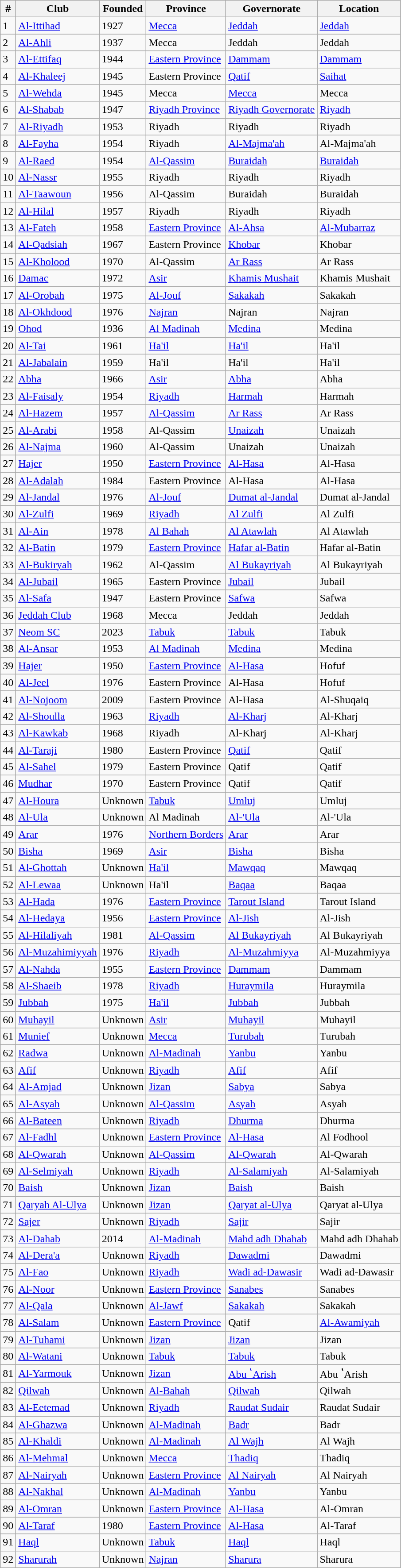<table class="wikitable sortable nowrap">
<tr>
<th>#</th>
<th>Club</th>
<th>Founded</th>
<th>Province</th>
<th>Governorate</th>
<th>Location</th>
</tr>
<tr>
<td>1</td>
<td><a href='#'>Al-Ittihad</a></td>
<td>1927</td>
<td><a href='#'>Mecca</a></td>
<td><a href='#'>Jeddah</a></td>
<td><a href='#'>Jeddah</a></td>
</tr>
<tr>
<td>2</td>
<td><a href='#'>Al-Ahli</a></td>
<td>1937</td>
<td>Mecca</td>
<td>Jeddah</td>
<td>Jeddah</td>
</tr>
<tr>
<td>3</td>
<td><a href='#'>Al-Ettifaq</a></td>
<td>1944</td>
<td><a href='#'>Eastern Province</a></td>
<td><a href='#'>Dammam</a></td>
<td><a href='#'>Dammam</a></td>
</tr>
<tr>
<td>4</td>
<td><a href='#'>Al-Khaleej</a></td>
<td>1945</td>
<td>Eastern Province</td>
<td><a href='#'>Qatif</a></td>
<td><a href='#'>Saihat</a></td>
</tr>
<tr>
<td>5</td>
<td><a href='#'>Al-Wehda</a></td>
<td>1945</td>
<td>Mecca</td>
<td><a href='#'>Mecca</a></td>
<td>Mecca</td>
</tr>
<tr>
<td>6</td>
<td><a href='#'>Al-Shabab</a></td>
<td>1947</td>
<td><a href='#'>Riyadh Province</a></td>
<td><a href='#'>Riyadh Governorate</a></td>
<td><a href='#'>Riyadh</a></td>
</tr>
<tr>
<td>7</td>
<td><a href='#'>Al-Riyadh</a></td>
<td>1953</td>
<td>Riyadh</td>
<td>Riyadh</td>
<td>Riyadh</td>
</tr>
<tr>
<td>8</td>
<td><a href='#'>Al-Fayha</a></td>
<td>1954</td>
<td>Riyadh</td>
<td><a href='#'>Al-Majma'ah</a></td>
<td>Al-Majma'ah</td>
</tr>
<tr>
<td>9</td>
<td><a href='#'>Al-Raed</a></td>
<td>1954</td>
<td><a href='#'>Al-Qassim</a></td>
<td><a href='#'>Buraidah</a></td>
<td><a href='#'>Buraidah</a></td>
</tr>
<tr>
<td>10</td>
<td><a href='#'>Al-Nassr</a></td>
<td>1955</td>
<td>Riyadh</td>
<td>Riyadh</td>
<td>Riyadh</td>
</tr>
<tr>
<td>11</td>
<td><a href='#'>Al-Taawoun</a></td>
<td>1956</td>
<td>Al-Qassim</td>
<td>Buraidah</td>
<td>Buraidah</td>
</tr>
<tr>
<td>12</td>
<td><a href='#'>Al-Hilal</a></td>
<td>1957</td>
<td>Riyadh</td>
<td>Riyadh</td>
<td>Riyadh</td>
</tr>
<tr>
<td>13</td>
<td><a href='#'>Al-Fateh</a></td>
<td>1958</td>
<td><a href='#'>Eastern Province</a></td>
<td><a href='#'>Al-Ahsa</a></td>
<td><a href='#'>Al-Mubarraz</a></td>
</tr>
<tr>
<td>14</td>
<td><a href='#'>Al-Qadsiah</a></td>
<td>1967</td>
<td>Eastern Province</td>
<td><a href='#'>Khobar</a></td>
<td>Khobar</td>
</tr>
<tr>
<td>15</td>
<td><a href='#'>Al-Kholood</a></td>
<td>1970</td>
<td>Al-Qassim</td>
<td><a href='#'>Ar Rass</a></td>
<td>Ar Rass</td>
</tr>
<tr>
<td>16</td>
<td><a href='#'>Damac</a></td>
<td>1972</td>
<td><a href='#'>Asir</a></td>
<td><a href='#'>Khamis Mushait</a></td>
<td>Khamis Mushait</td>
</tr>
<tr>
<td>17</td>
<td><a href='#'>Al-Orobah</a></td>
<td>1975</td>
<td><a href='#'>Al-Jouf</a></td>
<td><a href='#'>Sakakah</a></td>
<td>Sakakah</td>
</tr>
<tr>
<td>18</td>
<td><a href='#'>Al-Okhdood</a></td>
<td>1976</td>
<td><a href='#'>Najran</a></td>
<td>Najran</td>
<td>Najran</td>
</tr>
<tr>
<td>19</td>
<td><a href='#'>Ohod</a></td>
<td>1936</td>
<td><a href='#'>Al Madinah</a></td>
<td><a href='#'>Medina</a></td>
<td>Medina</td>
</tr>
<tr>
<td>20</td>
<td><a href='#'>Al-Tai</a></td>
<td>1961</td>
<td><a href='#'>Ha'il</a></td>
<td><a href='#'>Ha'il</a></td>
<td>Ha'il</td>
</tr>
<tr>
<td>21</td>
<td><a href='#'>Al-Jabalain</a></td>
<td>1959</td>
<td>Ha'il</td>
<td>Ha'il</td>
<td>Ha'il</td>
</tr>
<tr>
<td>22</td>
<td><a href='#'>Abha</a></td>
<td>1966</td>
<td><a href='#'>Asir</a></td>
<td><a href='#'>Abha</a></td>
<td>Abha</td>
</tr>
<tr>
<td>23</td>
<td><a href='#'>Al-Faisaly</a></td>
<td>1954</td>
<td><a href='#'>Riyadh</a></td>
<td><a href='#'>Harmah</a></td>
<td>Harmah</td>
</tr>
<tr>
<td>24</td>
<td><a href='#'>Al-Hazem</a></td>
<td>1957</td>
<td><a href='#'>Al-Qassim</a></td>
<td><a href='#'>Ar Rass</a></td>
<td>Ar Rass</td>
</tr>
<tr>
<td>25</td>
<td><a href='#'>Al-Arabi</a></td>
<td>1958</td>
<td>Al-Qassim</td>
<td><a href='#'>Unaizah</a></td>
<td>Unaizah</td>
</tr>
<tr>
<td>26</td>
<td><a href='#'>Al-Najma</a></td>
<td>1960</td>
<td>Al-Qassim</td>
<td>Unaizah</td>
<td>Unaizah</td>
</tr>
<tr>
<td>27</td>
<td><a href='#'>Hajer</a></td>
<td>1950</td>
<td><a href='#'>Eastern Province</a></td>
<td><a href='#'>Al-Hasa</a></td>
<td>Al-Hasa</td>
</tr>
<tr>
<td>28</td>
<td><a href='#'>Al-Adalah</a></td>
<td>1984</td>
<td>Eastern Province</td>
<td>Al-Hasa</td>
<td>Al-Hasa</td>
</tr>
<tr>
<td>29</td>
<td><a href='#'>Al-Jandal</a></td>
<td>1976</td>
<td><a href='#'>Al-Jouf</a></td>
<td><a href='#'>Dumat al-Jandal</a></td>
<td>Dumat al-Jandal</td>
</tr>
<tr>
<td>30</td>
<td><a href='#'>Al-Zulfi</a></td>
<td>1969</td>
<td><a href='#'>Riyadh</a></td>
<td><a href='#'>Al Zulfi</a></td>
<td>Al Zulfi</td>
</tr>
<tr>
<td>31</td>
<td><a href='#'>Al-Ain</a></td>
<td>1978</td>
<td><a href='#'>Al Bahah</a></td>
<td><a href='#'>Al Atawlah</a></td>
<td>Al Atawlah</td>
</tr>
<tr>
<td>32</td>
<td><a href='#'>Al-Batin</a></td>
<td>1979</td>
<td><a href='#'>Eastern Province</a></td>
<td><a href='#'>Hafar al-Batin</a></td>
<td>Hafar al-Batin</td>
</tr>
<tr>
<td>33</td>
<td><a href='#'>Al-Bukiryah</a></td>
<td>1962</td>
<td>Al-Qassim</td>
<td><a href='#'>Al Bukayriyah</a></td>
<td>Al Bukayriyah</td>
</tr>
<tr>
<td>34</td>
<td><a href='#'>Al-Jubail</a></td>
<td>1965</td>
<td>Eastern Province</td>
<td><a href='#'>Jubail</a></td>
<td>Jubail</td>
</tr>
<tr>
<td>35</td>
<td><a href='#'>Al-Safa</a></td>
<td>1947</td>
<td>Eastern Province</td>
<td><a href='#'>Safwa</a></td>
<td>Safwa</td>
</tr>
<tr>
<td>36</td>
<td><a href='#'>Jeddah Club</a></td>
<td>1968</td>
<td>Mecca</td>
<td>Jeddah</td>
<td>Jeddah</td>
</tr>
<tr>
<td>37</td>
<td><a href='#'>Neom SC</a></td>
<td>2023</td>
<td><a href='#'>Tabuk</a></td>
<td><a href='#'>Tabuk</a></td>
<td>Tabuk</td>
</tr>
<tr>
<td>38</td>
<td><a href='#'>Al-Ansar</a></td>
<td>1953</td>
<td><a href='#'>Al Madinah</a></td>
<td><a href='#'>Medina</a></td>
<td>Medina</td>
</tr>
<tr>
<td>39</td>
<td><a href='#'>Hajer</a></td>
<td>1950</td>
<td><a href='#'>Eastern Province</a></td>
<td><a href='#'>Al-Hasa</a></td>
<td>Hofuf</td>
</tr>
<tr>
<td>40</td>
<td><a href='#'>Al-Jeel</a></td>
<td>1976</td>
<td>Eastern Province</td>
<td>Al-Hasa</td>
<td>Hofuf</td>
</tr>
<tr>
<td>41</td>
<td><a href='#'>Al-Nojoom</a></td>
<td>2009</td>
<td>Eastern Province</td>
<td>Al-Hasa</td>
<td>Al-Shuqaiq</td>
</tr>
<tr>
<td>42</td>
<td><a href='#'>Al-Shoulla</a></td>
<td>1963</td>
<td><a href='#'>Riyadh</a></td>
<td><a href='#'>Al-Kharj</a></td>
<td>Al-Kharj</td>
</tr>
<tr>
<td>43</td>
<td><a href='#'>Al-Kawkab</a></td>
<td>1968</td>
<td>Riyadh</td>
<td>Al-Kharj</td>
<td>Al-Kharj</td>
</tr>
<tr>
<td>44</td>
<td><a href='#'>Al-Taraji</a></td>
<td>1980</td>
<td>Eastern Province</td>
<td><a href='#'>Qatif</a></td>
<td>Qatif</td>
</tr>
<tr>
<td>45</td>
<td><a href='#'>Al-Sahel</a></td>
<td>1979</td>
<td>Eastern Province</td>
<td>Qatif</td>
<td>Qatif</td>
</tr>
<tr>
<td>46</td>
<td><a href='#'>Mudhar</a></td>
<td>1970</td>
<td>Eastern Province</td>
<td>Qatif</td>
<td>Qatif</td>
</tr>
<tr>
<td>47</td>
<td><a href='#'>Al-Houra</a></td>
<td>Unknown</td>
<td><a href='#'>Tabuk</a></td>
<td><a href='#'>Umluj</a></td>
<td>Umluj</td>
</tr>
<tr>
<td>48</td>
<td><a href='#'>Al-Ula</a></td>
<td>Unknown</td>
<td>Al Madinah</td>
<td><a href='#'>Al-'Ula</a></td>
<td>Al-'Ula</td>
</tr>
<tr>
<td>49</td>
<td><a href='#'>Arar</a></td>
<td>1976</td>
<td><a href='#'>Northern Borders</a></td>
<td><a href='#'>Arar</a></td>
<td>Arar</td>
</tr>
<tr>
<td>50</td>
<td><a href='#'>Bisha</a></td>
<td>1969</td>
<td><a href='#'>Asir</a></td>
<td><a href='#'>Bisha</a></td>
<td>Bisha</td>
</tr>
<tr>
<td>51</td>
<td><a href='#'>Al-Ghottah</a></td>
<td>Unknown</td>
<td><a href='#'>Ha'il</a></td>
<td><a href='#'>Mawqaq</a></td>
<td>Mawqaq</td>
</tr>
<tr>
<td>52</td>
<td><a href='#'>Al-Lewaa</a></td>
<td>Unknown</td>
<td>Ha'il</td>
<td><a href='#'>Baqaa</a></td>
<td>Baqaa</td>
</tr>
<tr>
<td>53</td>
<td><a href='#'>Al-Hada</a></td>
<td>1976</td>
<td><a href='#'>Eastern Province</a></td>
<td><a href='#'>Tarout Island</a></td>
<td>Tarout Island</td>
</tr>
<tr>
<td>54</td>
<td><a href='#'>Al-Hedaya</a></td>
<td>1956</td>
<td><a href='#'>Eastern Province</a></td>
<td><a href='#'>Al-Jish</a></td>
<td>Al-Jish</td>
</tr>
<tr>
<td>55</td>
<td><a href='#'>Al-Hilaliyah</a></td>
<td>1981</td>
<td><a href='#'>Al-Qassim</a></td>
<td><a href='#'>Al Bukayriyah</a></td>
<td>Al Bukayriyah</td>
</tr>
<tr>
<td>56</td>
<td><a href='#'>Al-Muzahimiyyah</a></td>
<td>1976</td>
<td><a href='#'>Riyadh</a></td>
<td><a href='#'>Al-Muzahmiyya</a></td>
<td>Al-Muzahmiyya</td>
</tr>
<tr>
<td>57</td>
<td><a href='#'>Al-Nahda</a></td>
<td>1955</td>
<td><a href='#'>Eastern Province</a></td>
<td><a href='#'>Dammam</a></td>
<td>Dammam</td>
</tr>
<tr>
<td>58</td>
<td><a href='#'>Al-Shaeib</a></td>
<td>1978</td>
<td><a href='#'>Riyadh</a></td>
<td><a href='#'>Huraymila</a></td>
<td>Huraymila</td>
</tr>
<tr>
<td>59</td>
<td><a href='#'>Jubbah</a></td>
<td>1975</td>
<td><a href='#'>Ha'il</a></td>
<td><a href='#'>Jubbah</a></td>
<td>Jubbah</td>
</tr>
<tr>
<td>60</td>
<td><a href='#'>Muhayil</a></td>
<td>Unknown</td>
<td><a href='#'>Asir</a></td>
<td><a href='#'>Muhayil</a></td>
<td>Muhayil</td>
</tr>
<tr>
<td>61</td>
<td><a href='#'>Munief</a></td>
<td>Unknown</td>
<td><a href='#'>Mecca</a></td>
<td><a href='#'>Turubah</a></td>
<td>Turubah</td>
</tr>
<tr>
<td>62</td>
<td><a href='#'>Radwa</a></td>
<td>Unknown</td>
<td><a href='#'>Al-Madinah</a></td>
<td><a href='#'>Yanbu</a></td>
<td>Yanbu</td>
</tr>
<tr>
<td>63</td>
<td><a href='#'>Afif</a></td>
<td>Unknown</td>
<td><a href='#'>Riyadh</a></td>
<td><a href='#'>Afif</a></td>
<td>Afif</td>
</tr>
<tr>
<td>64</td>
<td><a href='#'>Al-Amjad</a></td>
<td>Unknown</td>
<td><a href='#'>Jizan</a></td>
<td><a href='#'>Sabya</a></td>
<td>Sabya</td>
</tr>
<tr>
<td>65</td>
<td><a href='#'>Al-Asyah</a></td>
<td>Unknown</td>
<td><a href='#'>Al-Qassim</a></td>
<td><a href='#'>Asyah</a></td>
<td>Asyah</td>
</tr>
<tr>
<td>66</td>
<td><a href='#'>Al-Bateen</a></td>
<td>Unknown</td>
<td><a href='#'>Riyadh</a></td>
<td><a href='#'>Dhurma</a></td>
<td>Dhurma</td>
</tr>
<tr>
<td>67</td>
<td><a href='#'>Al-Fadhl</a></td>
<td>Unknown</td>
<td><a href='#'>Eastern Province</a></td>
<td><a href='#'>Al-Hasa</a></td>
<td>Al Fodhool</td>
</tr>
<tr>
<td>68</td>
<td><a href='#'>Al-Qwarah</a></td>
<td>Unknown</td>
<td><a href='#'>Al-Qassim</a></td>
<td><a href='#'>Al-Qwarah</a></td>
<td>Al-Qwarah</td>
</tr>
<tr>
<td>69</td>
<td><a href='#'>Al-Selmiyah</a></td>
<td>Unknown</td>
<td><a href='#'>Riyadh</a></td>
<td><a href='#'>Al-Salamiyah</a></td>
<td>Al-Salamiyah</td>
</tr>
<tr>
<td>70</td>
<td><a href='#'>Baish</a></td>
<td>Unknown</td>
<td><a href='#'>Jizan</a></td>
<td><a href='#'>Baish</a></td>
<td>Baish</td>
</tr>
<tr>
<td>71</td>
<td><a href='#'>Qaryah Al-Ulya</a></td>
<td>Unknown</td>
<td><a href='#'>Jizan</a></td>
<td><a href='#'>Qaryat al-Ulya</a></td>
<td>Qaryat al-Ulya</td>
</tr>
<tr>
<td>72</td>
<td><a href='#'>Sajer</a></td>
<td>Unknown</td>
<td><a href='#'>Riyadh</a></td>
<td><a href='#'>Sajir</a></td>
<td>Sajir</td>
</tr>
<tr>
<td>73</td>
<td><a href='#'>Al-Dahab</a></td>
<td>2014</td>
<td><a href='#'>Al-Madinah</a></td>
<td><a href='#'>Mahd adh Dhahab</a></td>
<td>Mahd adh Dhahab</td>
</tr>
<tr>
<td>74</td>
<td><a href='#'>Al-Dera'a</a></td>
<td>Unknown</td>
<td><a href='#'>Riyadh</a></td>
<td><a href='#'>Dawadmi</a></td>
<td>Dawadmi</td>
</tr>
<tr>
<td>75</td>
<td><a href='#'>Al-Fao</a></td>
<td>Unknown</td>
<td><a href='#'>Riyadh</a></td>
<td><a href='#'>Wadi ad-Dawasir</a></td>
<td>Wadi ad-Dawasir</td>
</tr>
<tr>
<td>76</td>
<td><a href='#'>Al-Noor</a></td>
<td>Unknown</td>
<td><a href='#'>Eastern Province</a></td>
<td><a href='#'>Sanabes</a></td>
<td>Sanabes</td>
</tr>
<tr>
<td>77</td>
<td><a href='#'>Al-Qala</a></td>
<td>Unknown</td>
<td><a href='#'>Al-Jawf</a></td>
<td><a href='#'>Sakakah</a></td>
<td>Sakakah</td>
</tr>
<tr>
<td>78</td>
<td><a href='#'>Al-Salam</a></td>
<td>Unknown</td>
<td><a href='#'>Eastern Province</a></td>
<td>Qatif</td>
<td><a href='#'>Al-Awamiyah</a></td>
</tr>
<tr>
<td>79</td>
<td><a href='#'>Al-Tuhami</a></td>
<td>Unknown</td>
<td><a href='#'>Jizan</a></td>
<td><a href='#'>Jizan</a></td>
<td>Jizan</td>
</tr>
<tr>
<td>80</td>
<td><a href='#'>Al-Watani</a></td>
<td>Unknown</td>
<td><a href='#'>Tabuk</a></td>
<td><a href='#'>Tabuk</a></td>
<td>Tabuk</td>
</tr>
<tr>
<td>81</td>
<td><a href='#'>Al-Yarmouk</a></td>
<td>Unknown</td>
<td><a href='#'>Jizan</a></td>
<td><a href='#'>Abu ʽArish</a></td>
<td>Abu ʽArish</td>
</tr>
<tr>
<td>82</td>
<td><a href='#'>Qilwah</a></td>
<td>Unknown</td>
<td><a href='#'>Al-Bahah</a></td>
<td><a href='#'>Qilwah</a></td>
<td>Qilwah</td>
</tr>
<tr>
<td>83</td>
<td><a href='#'>Al-Eetemad</a></td>
<td>Unknown</td>
<td><a href='#'>Riyadh</a></td>
<td><a href='#'>Raudat Sudair</a></td>
<td>Raudat Sudair</td>
</tr>
<tr>
<td>84</td>
<td><a href='#'>Al-Ghazwa</a></td>
<td>Unknown</td>
<td><a href='#'>Al-Madinah</a></td>
<td><a href='#'>Badr</a></td>
<td>Badr</td>
</tr>
<tr>
<td>85</td>
<td><a href='#'>Al-Khaldi</a></td>
<td>Unknown</td>
<td><a href='#'>Al-Madinah</a></td>
<td><a href='#'>Al Wajh</a></td>
<td>Al Wajh</td>
</tr>
<tr>
<td>86</td>
<td><a href='#'>Al-Mehmal</a></td>
<td>Unknown</td>
<td><a href='#'>Mecca</a></td>
<td><a href='#'>Thadiq</a></td>
<td>Thadiq</td>
</tr>
<tr>
<td>87</td>
<td><a href='#'>Al-Nairyah</a></td>
<td>Unknown</td>
<td><a href='#'>Eastern Province</a></td>
<td><a href='#'>Al Nairyah</a></td>
<td>Al Nairyah</td>
</tr>
<tr>
<td>88</td>
<td><a href='#'>Al-Nakhal</a></td>
<td>Unknown</td>
<td><a href='#'>Al-Madinah</a></td>
<td><a href='#'>Yanbu</a></td>
<td>Yanbu</td>
</tr>
<tr>
<td>89</td>
<td><a href='#'>Al-Omran</a></td>
<td>Unknown</td>
<td><a href='#'>Eastern Province</a></td>
<td><a href='#'>Al-Hasa</a></td>
<td>Al-Omran</td>
</tr>
<tr>
<td>90</td>
<td><a href='#'>Al-Taraf</a></td>
<td>1980</td>
<td><a href='#'>Eastern Province</a></td>
<td><a href='#'>Al-Hasa</a></td>
<td>Al-Taraf</td>
</tr>
<tr>
<td>91</td>
<td><a href='#'>Haql</a></td>
<td>Unknown</td>
<td><a href='#'>Tabuk</a></td>
<td><a href='#'>Haql</a></td>
<td>Haql</td>
</tr>
<tr>
<td>92</td>
<td><a href='#'>Sharurah</a></td>
<td>Unknown</td>
<td><a href='#'>Najran</a></td>
<td><a href='#'>Sharura</a></td>
<td>Sharura</td>
</tr>
</table>
